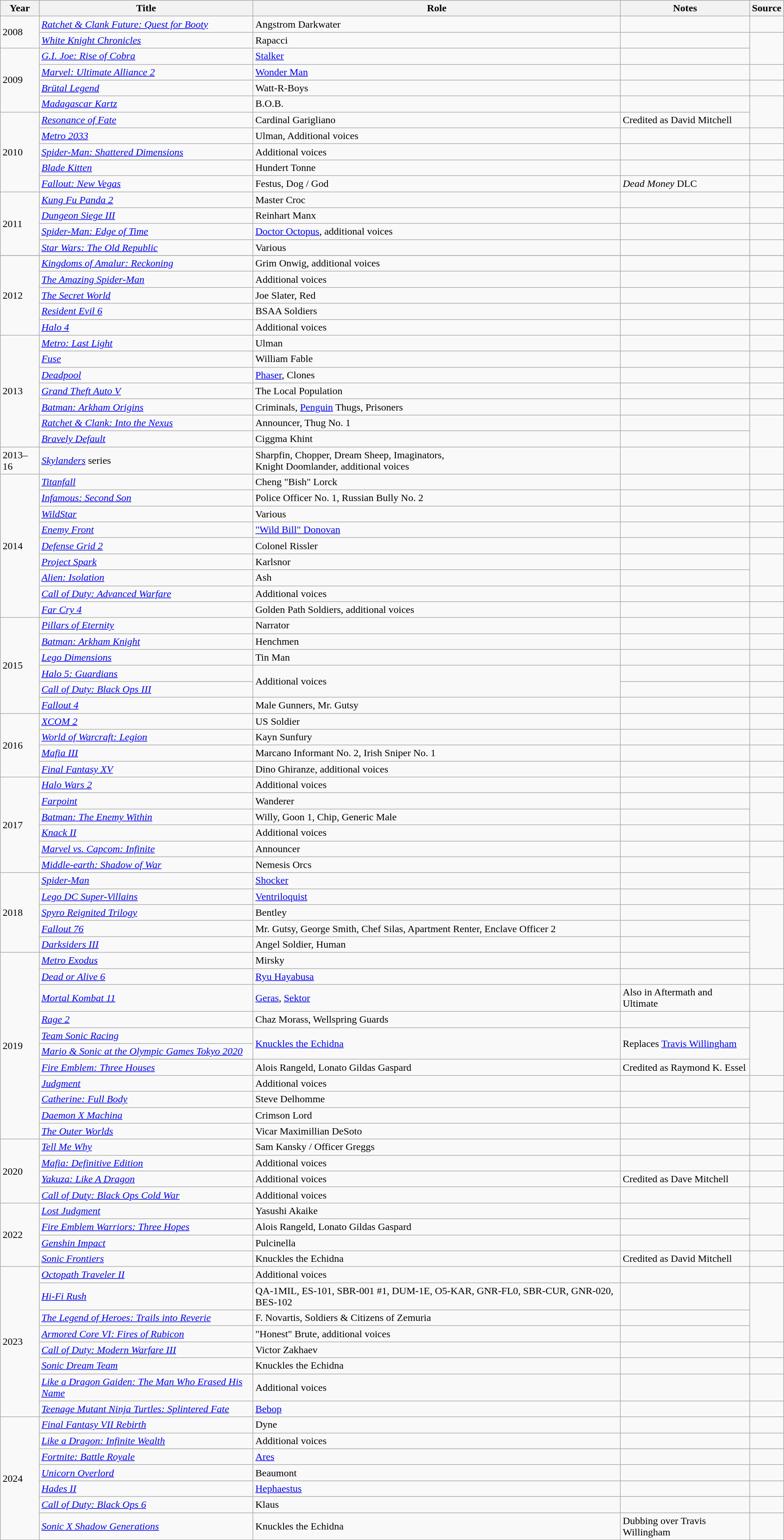<table class="wikitable sortable">
<tr>
<th>Year</th>
<th>Title</th>
<th>Role</th>
<th>Notes</th>
<th>Source</th>
</tr>
<tr>
<td rowspan="2">2008</td>
<td><em><a href='#'>Ratchet & Clank Future: Quest for Booty</a></em></td>
<td>Angstrom Darkwater</td>
<td></td>
<td></td>
</tr>
<tr>
<td><em><a href='#'>White Knight Chronicles</a></em></td>
<td>Rapacci</td>
<td></td>
<td rowspan="2"></td>
</tr>
<tr>
<td rowspan = "4">2009</td>
<td><em><a href='#'>G.I. Joe: Rise of Cobra</a></em></td>
<td><a href='#'>Stalker</a></td>
<td></td>
</tr>
<tr>
<td><em><a href='#'>Marvel: Ultimate Alliance 2</a></em></td>
<td><a href='#'>Wonder Man</a></td>
<td></td>
<td></td>
</tr>
<tr>
<td><em><a href='#'>Brütal Legend</a></em></td>
<td>Watt-R-Boys</td>
<td></td>
<td></td>
</tr>
<tr>
<td><em><a href='#'>Madagascar Kartz</a></em></td>
<td>B.O.B.</td>
<td></td>
<td rowspan="2"></td>
</tr>
<tr>
<td rowspan="5">2010</td>
<td><em><a href='#'>Resonance of Fate</a></em></td>
<td>Cardinal Garigliano</td>
<td>Credited as David Mitchell</td>
</tr>
<tr>
<td><em><a href='#'>Metro 2033</a></em></td>
<td>Ulman, Additional voices</td>
<td></td>
<td></td>
</tr>
<tr>
<td><em><a href='#'>Spider-Man: Shattered Dimensions</a></em></td>
<td>Additional voices</td>
<td></td>
<td></td>
</tr>
<tr>
<td><em><a href='#'>Blade Kitten</a></em></td>
<td>Hundert Tonne</td>
<td></td>
<td></td>
</tr>
<tr>
<td><em><a href='#'>Fallout: New Vegas</a></em></td>
<td>Festus, Dog / God</td>
<td><em>Dead Money</em> DLC</td>
<td></td>
</tr>
<tr>
<td rowspan="4">2011</td>
<td><em><a href='#'>Kung Fu Panda 2</a></em></td>
<td>Master Croc</td>
<td></td>
<td></td>
</tr>
<tr>
<td><em><a href='#'>Dungeon Siege III</a></em></td>
<td>Reinhart Manx</td>
<td></td>
<td></td>
</tr>
<tr>
<td><em><a href='#'>Spider-Man: Edge of Time</a></em></td>
<td><a href='#'>Doctor Octopus</a>, additional voices</td>
<td></td>
<td></td>
</tr>
<tr>
<td><em><a href='#'>Star Wars: The Old Republic</a></em></td>
<td>Various</td>
<td></td>
<td></td>
</tr>
<tr>
</tr>
<tr>
<td rowspan = "5">2012</td>
<td><em><a href='#'>Kingdoms of Amalur: Reckoning</a></em></td>
<td>Grim Onwig, additional voices</td>
<td></td>
<td></td>
</tr>
<tr>
<td><em><a href='#'>The Amazing Spider-Man</a></em></td>
<td>Additional voices</td>
<td></td>
<td></td>
</tr>
<tr>
<td><em><a href='#'>The Secret World</a></em></td>
<td>Joe Slater, Red</td>
<td></td>
<td></td>
</tr>
<tr>
<td><em><a href='#'>Resident Evil 6</a></em></td>
<td>BSAA Soldiers</td>
<td></td>
<td></td>
</tr>
<tr>
<td><em><a href='#'>Halo 4</a></em></td>
<td>Additional voices</td>
<td></td>
<td></td>
</tr>
<tr>
<td rowspan = "7">2013</td>
<td><em><a href='#'>Metro: Last Light</a></em></td>
<td>Ulman</td>
<td></td>
<td></td>
</tr>
<tr>
<td><em><a href='#'>Fuse</a></em></td>
<td>William Fable</td>
<td></td>
<td></td>
</tr>
<tr>
<td><em><a href='#'>Deadpool</a></em></td>
<td><a href='#'>Phaser</a>, Clones</td>
<td></td>
<td></td>
</tr>
<tr>
<td><em><a href='#'>Grand Theft Auto V</a></em></td>
<td>The Local Population</td>
<td></td>
<td></td>
</tr>
<tr>
<td><em><a href='#'>Batman: Arkham Origins</a></em></td>
<td>Criminals, <a href='#'>Penguin</a> Thugs, Prisoners</td>
<td></td>
<td></td>
</tr>
<tr>
<td><em><a href='#'>Ratchet & Clank: Into the Nexus</a></em></td>
<td>Announcer, Thug No. 1</td>
<td></td>
<td rowspan="2"></td>
</tr>
<tr>
<td><em><a href='#'>Bravely Default</a></em></td>
<td>Ciggma Khint</td>
<td></td>
</tr>
<tr>
<td>2013–16</td>
<td><em><a href='#'>Skylanders</a></em> series</td>
<td>Sharpfin, Chopper, Dream Sheep, Imaginators,<br>Knight Doomlander, additional voices</td>
<td></td>
<td></td>
</tr>
<tr>
<td rowspan = "9">2014</td>
<td><em><a href='#'>Titanfall</a></em></td>
<td>Cheng "Bish" Lorck</td>
<td></td>
<td></td>
</tr>
<tr>
<td><em><a href='#'>Infamous: Second Son</a></em></td>
<td>Police Officer No. 1, Russian Bully No. 2</td>
<td></td>
<td></td>
</tr>
<tr>
<td><em><a href='#'>WildStar</a></em></td>
<td>Various</td>
<td></td>
<td></td>
</tr>
<tr>
<td><em><a href='#'>Enemy Front</a></em></td>
<td><a href='#'>"Wild Bill" Donovan</a></td>
<td></td>
<td></td>
</tr>
<tr>
<td><em><a href='#'>Defense Grid 2</a></em></td>
<td>Colonel Rissler</td>
<td></td>
<td></td>
</tr>
<tr>
<td><em><a href='#'>Project Spark</a></em></td>
<td>Karlsnor</td>
<td></td>
<td rowspan="2"></td>
</tr>
<tr>
<td><em><a href='#'>Alien: Isolation</a></em></td>
<td>Ash</td>
<td></td>
</tr>
<tr>
<td><em><a href='#'>Call of Duty: Advanced Warfare</a></em></td>
<td>Additional voices</td>
<td></td>
<td></td>
</tr>
<tr>
<td><em><a href='#'>Far Cry 4</a></em></td>
<td>Golden Path Soldiers, additional voices</td>
<td></td>
<td></td>
</tr>
<tr>
<td rowspan="6">2015</td>
<td><em><a href='#'>Pillars of Eternity</a></em></td>
<td>Narrator</td>
<td></td>
<td></td>
</tr>
<tr>
<td><em><a href='#'>Batman: Arkham Knight</a></em></td>
<td>Henchmen</td>
<td></td>
<td></td>
</tr>
<tr>
<td><em><a href='#'>Lego Dimensions</a></em></td>
<td>Tin Man</td>
<td></td>
<td></td>
</tr>
<tr>
<td><em><a href='#'>Halo 5: Guardians</a></em></td>
<td rowspan="2">Additional voices</td>
<td></td>
<td></td>
</tr>
<tr>
<td><em><a href='#'>Call of Duty: Black Ops III</a></em></td>
<td></td>
<td></td>
</tr>
<tr>
<td><em><a href='#'>Fallout 4</a></em></td>
<td>Male Gunners, Mr. Gutsy</td>
<td></td>
<td></td>
</tr>
<tr>
<td rowspan="4">2016</td>
<td><em><a href='#'>XCOM 2</a></em></td>
<td>US Soldier</td>
<td></td>
<td></td>
</tr>
<tr>
<td><em><a href='#'>World of Warcraft: Legion</a></em></td>
<td>Kayn Sunfury</td>
<td></td>
<td></td>
</tr>
<tr>
<td><em><a href='#'>Mafia III</a></em></td>
<td>Marcano Informant No. 2, Irish Sniper No. 1</td>
<td></td>
<td></td>
</tr>
<tr>
<td><em><a href='#'>Final Fantasy XV</a></em></td>
<td>Dino Ghiranze, additional voices</td>
<td></td>
<td></td>
</tr>
<tr>
<td rowspan = "6">2017</td>
<td><em><a href='#'>Halo Wars 2</a></em></td>
<td>Additional voices</td>
<td></td>
<td></td>
</tr>
<tr>
<td><em><a href='#'>Farpoint</a></em></td>
<td>Wanderer</td>
<td></td>
<td rowspan="2"></td>
</tr>
<tr>
<td><em><a href='#'>Batman: The Enemy Within</a></em></td>
<td>Willy, Goon 1, Chip, Generic Male</td>
<td></td>
</tr>
<tr>
<td><em><a href='#'>Knack II</a></em></td>
<td>Additional voices</td>
<td></td>
<td></td>
</tr>
<tr>
<td><em><a href='#'>Marvel vs. Capcom: Infinite</a></em></td>
<td>Announcer</td>
<td></td>
<td></td>
</tr>
<tr>
<td><em><a href='#'>Middle-earth: Shadow of War</a></em></td>
<td>Nemesis Orcs</td>
<td></td>
<td rowspan="2"></td>
</tr>
<tr>
<td rowspan="5">2018</td>
<td><em><a href='#'>Spider-Man</a></em></td>
<td><a href='#'>Shocker</a></td>
<td></td>
</tr>
<tr>
<td><em><a href='#'>Lego DC Super-Villains</a></em></td>
<td><a href='#'>Ventriloquist</a></td>
<td></td>
<td></td>
</tr>
<tr>
<td><em><a href='#'>Spyro Reignited Trilogy</a></em></td>
<td>Bentley</td>
<td></td>
<td rowspan="4"></td>
</tr>
<tr>
<td><em><a href='#'>Fallout 76</a></em></td>
<td>Mr. Gutsy, George Smith, Chef Silas, Apartment Renter, Enclave Officer 2</td>
<td></td>
</tr>
<tr>
<td><em><a href='#'>Darksiders III</a></em></td>
<td>Angel Soldier, Human</td>
<td></td>
</tr>
<tr>
<td rowspan="11">2019</td>
<td><em><a href='#'>Metro Exodus</a></em></td>
<td>Mirsky</td>
<td></td>
</tr>
<tr>
<td><em><a href='#'>Dead or Alive 6</a></em></td>
<td><a href='#'>Ryu Hayabusa</a></td>
<td></td>
<td></td>
</tr>
<tr>
<td><em><a href='#'>Mortal Kombat 11</a></em></td>
<td><a href='#'>Geras</a>, <a href='#'>Sektor</a></td>
<td>Also in Aftermath and Ultimate</td>
<td></td>
</tr>
<tr>
<td><em><a href='#'>Rage 2</a></em></td>
<td>Chaz Morass, Wellspring Guards</td>
<td></td>
<td rowspan="4"></td>
</tr>
<tr>
<td><em><a href='#'>Team Sonic Racing</a></em></td>
<td rowspan = "2"><a href='#'>Knuckles the Echidna</a></td>
<td rowspan = "2">Replaces <a href='#'>Travis Willingham</a></td>
</tr>
<tr>
<td><em><a href='#'>Mario & Sonic at the Olympic Games Tokyo 2020</a></em></td>
</tr>
<tr>
<td><em><a href='#'>Fire Emblem: Three Houses</a></em></td>
<td>Alois Rangeld, Lonato Gildas Gaspard</td>
<td>Credited as Raymond K. Essel</td>
</tr>
<tr>
<td><em><a href='#'>Judgment</a></em></td>
<td>Additional voices</td>
<td> </td>
<td></td>
</tr>
<tr>
<td><em><a href='#'>Catherine: Full Body</a></em></td>
<td>Steve Delhomme</td>
<td></td>
<td rowspan="2"></td>
</tr>
<tr>
<td><em><a href='#'>Daemon X Machina</a></em></td>
<td>Crimson Lord</td>
<td></td>
</tr>
<tr>
<td><em><a href='#'>The Outer Worlds</a></em></td>
<td>Vicar Maximillian DeSoto</td>
<td> </td>
<td> </td>
</tr>
<tr>
<td rowspan="4">2020</td>
<td><em><a href='#'>Tell Me Why</a></em></td>
<td>Sam Kansky / Officer Greggs</td>
<td></td>
<td></td>
</tr>
<tr>
<td><em><a href='#'>Mafia: Definitive Edition</a></em></td>
<td>Additional voices</td>
<td></td>
<td></td>
</tr>
<tr>
<td><em><a href='#'>Yakuza: Like A Dragon</a></em></td>
<td>Additional voices</td>
<td>Credited as Dave Mitchell</td>
<td></td>
</tr>
<tr>
<td><em><a href='#'>Call of Duty: Black Ops Cold War</a></em></td>
<td>Additional voices</td>
<td></td>
<td></td>
</tr>
<tr>
<td rowspan="4">2022</td>
<td><em><a href='#'>Lost Judgment</a></em></td>
<td>Yasushi Akaike</td>
<td></td>
<td rowspan="2"></td>
</tr>
<tr>
<td><em><a href='#'>Fire Emblem Warriors: Three Hopes</a></em></td>
<td>Alois Rangeld, Lonato Gildas Gaspard</td>
<td></td>
</tr>
<tr>
<td><em><a href='#'>Genshin Impact</a></em></td>
<td>Pulcinella</td>
<td></td>
<td></td>
</tr>
<tr>
<td><em><a href='#'>Sonic Frontiers</a></em></td>
<td>Knuckles the Echidna</td>
<td>Credited as David Mitchell</td>
<td></td>
</tr>
<tr>
<td rowspan="8">2023</td>
<td><em><a href='#'>Octopath Traveler II</a></em></td>
<td>Additional voices</td>
<td></td>
<td></td>
</tr>
<tr>
<td><em><a href='#'>Hi-Fi Rush</a></em></td>
<td>QA-1MIL, ES-101, SBR-001 #1, DUM-1E, O5-KAR, GNR-FL0, SBR-CUR, GNR-020, BES-102</td>
<td></td>
<td rowspan="3"></td>
</tr>
<tr>
<td><em><a href='#'>The Legend of Heroes: Trails into Reverie</a></em></td>
<td>F. Novartis, Soldiers & Citizens of Zemuria</td>
<td></td>
</tr>
<tr>
<td><em><a href='#'>Armored Core VI: Fires of Rubicon</a></em></td>
<td>"Honest" Brute, additional voices</td>
<td></td>
</tr>
<tr>
<td><a href='#'><em>Call of Duty: Modern Warfare III</em></a></td>
<td>Victor Zakhaev</td>
<td></td>
</tr>
<tr>
<td><em><a href='#'>Sonic Dream Team</a></em></td>
<td>Knuckles the Echidna</td>
<td></td>
<td></td>
</tr>
<tr>
<td><em><a href='#'>Like a Dragon Gaiden: The Man Who Erased His Name</a></em></td>
<td>Additional voices</td>
<td></td>
<td></td>
</tr>
<tr>
<td><em><a href='#'>Teenage Mutant Ninja Turtles: Splintered Fate</a></em></td>
<td><a href='#'>Bebop</a></td>
<td></td>
<td></td>
</tr>
<tr>
<td rowspan="7">2024</td>
<td><em><a href='#'>Final Fantasy VII Rebirth</a></em></td>
<td>Dyne</td>
<td></td>
<td></td>
</tr>
<tr>
<td><em><a href='#'>Like a Dragon: Infinite Wealth</a></em></td>
<td>Additional voices</td>
<td></td>
<td></td>
</tr>
<tr>
<td><em><a href='#'>Fortnite: Battle Royale</a></em></td>
<td><a href='#'>Ares</a></td>
<td></td>
<td></td>
</tr>
<tr>
<td><em><a href='#'>Unicorn Overlord</a></em></td>
<td>Beaumont</td>
<td></td>
<td></td>
</tr>
<tr>
<td><em><a href='#'>Hades II</a></em></td>
<td><a href='#'>Hephaestus</a></td>
<td></td>
<td></td>
</tr>
<tr>
<td><em><a href='#'>Call of Duty: Black Ops 6</a></em></td>
<td>Klaus</td>
<td></td>
<td></td>
</tr>
<tr>
<td><em><a href='#'>Sonic X Shadow Generations</a></em></td>
<td>Knuckles the Echidna</td>
<td>Dubbing over Travis Willingham</td>
<td></td>
</tr>
</table>
